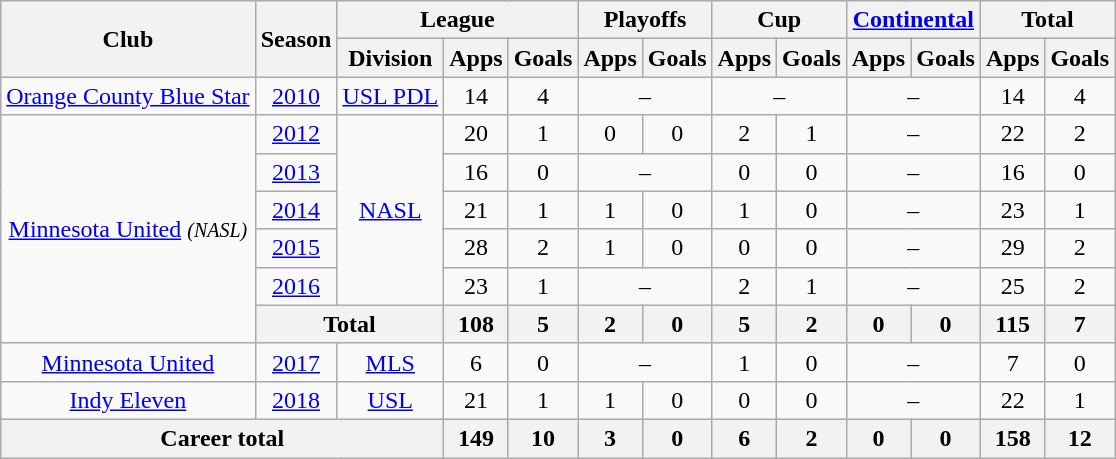<table class="wikitable" style="text-align: center;">
<tr>
<th rowspan=2>Club</th>
<th rowspan=2>Season</th>
<th colspan=3>League</th>
<th colspan=2>Playoffs</th>
<th colspan=2>Cup</th>
<th colspan=2><a href='#'>Continental</a></th>
<th colspan=2>Total</th>
</tr>
<tr>
<th>Division</th>
<th>Apps</th>
<th>Goals</th>
<th>Apps</th>
<th>Goals</th>
<th>Apps</th>
<th>Goals</th>
<th>Apps</th>
<th>Goals</th>
<th>Apps</th>
<th>Goals</th>
</tr>
<tr>
<td><a href='#'>Orange County Blue Star</a></td>
<td><a href='#'>2010</a></td>
<td><a href='#'>USL PDL</a></td>
<td>14</td>
<td>4</td>
<td colspan=2>–</td>
<td colspan=2>–</td>
<td colspan=2>–</td>
<td>14</td>
<td>4</td>
</tr>
<tr>
<td rowspan=6><a href='#'>Minnesota United</a> <small><em>(NASL)</em></small></td>
<td><a href='#'>2012</a></td>
<td rowspan=5><a href='#'>NASL</a></td>
<td>20</td>
<td>1</td>
<td>0</td>
<td>0</td>
<td>2</td>
<td>1</td>
<td colspan=2>–</td>
<td>22</td>
<td>2</td>
</tr>
<tr>
<td><a href='#'>2013</a></td>
<td>16</td>
<td>0</td>
<td colspan=2>–</td>
<td>0</td>
<td>0</td>
<td colspan=2>–</td>
<td>16</td>
<td>0</td>
</tr>
<tr>
<td><a href='#'>2014</a></td>
<td>21</td>
<td>1</td>
<td>1</td>
<td>0</td>
<td>1</td>
<td>0</td>
<td colspan=2>–</td>
<td>23</td>
<td>1</td>
</tr>
<tr>
<td><a href='#'>2015</a></td>
<td>28</td>
<td>2</td>
<td>1</td>
<td>0</td>
<td>0</td>
<td>0</td>
<td colspan=2>–</td>
<td>29</td>
<td>2</td>
</tr>
<tr>
<td><a href='#'>2016</a></td>
<td>23</td>
<td>1</td>
<td colspan=2>–</td>
<td>2</td>
<td>1</td>
<td colspan=2>–</td>
<td>25</td>
<td>2</td>
</tr>
<tr>
<th colspan=2>Total</th>
<th>108</th>
<th>5</th>
<th>2</th>
<th>0</th>
<th>5</th>
<th>2</th>
<th>0</th>
<th>0</th>
<th>115</th>
<th>7</th>
</tr>
<tr>
<td><a href='#'>Minnesota United</a></td>
<td><a href='#'>2017</a></td>
<td><a href='#'>MLS</a></td>
<td>6</td>
<td>0</td>
<td colspan=2>–</td>
<td>1</td>
<td>0</td>
<td colspan=2>–</td>
<td>7</td>
<td>0</td>
</tr>
<tr>
<td><a href='#'>Indy Eleven</a></td>
<td><a href='#'>2018</a></td>
<td><a href='#'>USL</a></td>
<td>21</td>
<td>1</td>
<td>1</td>
<td>0</td>
<td>0</td>
<td>0</td>
<td colspan=2>–</td>
<td>22</td>
<td>1</td>
</tr>
<tr>
<th colspan=3>Career total</th>
<th>149</th>
<th>10</th>
<th>3</th>
<th>0</th>
<th>6</th>
<th>2</th>
<th>0</th>
<th>0</th>
<th>158</th>
<th>12</th>
</tr>
</table>
